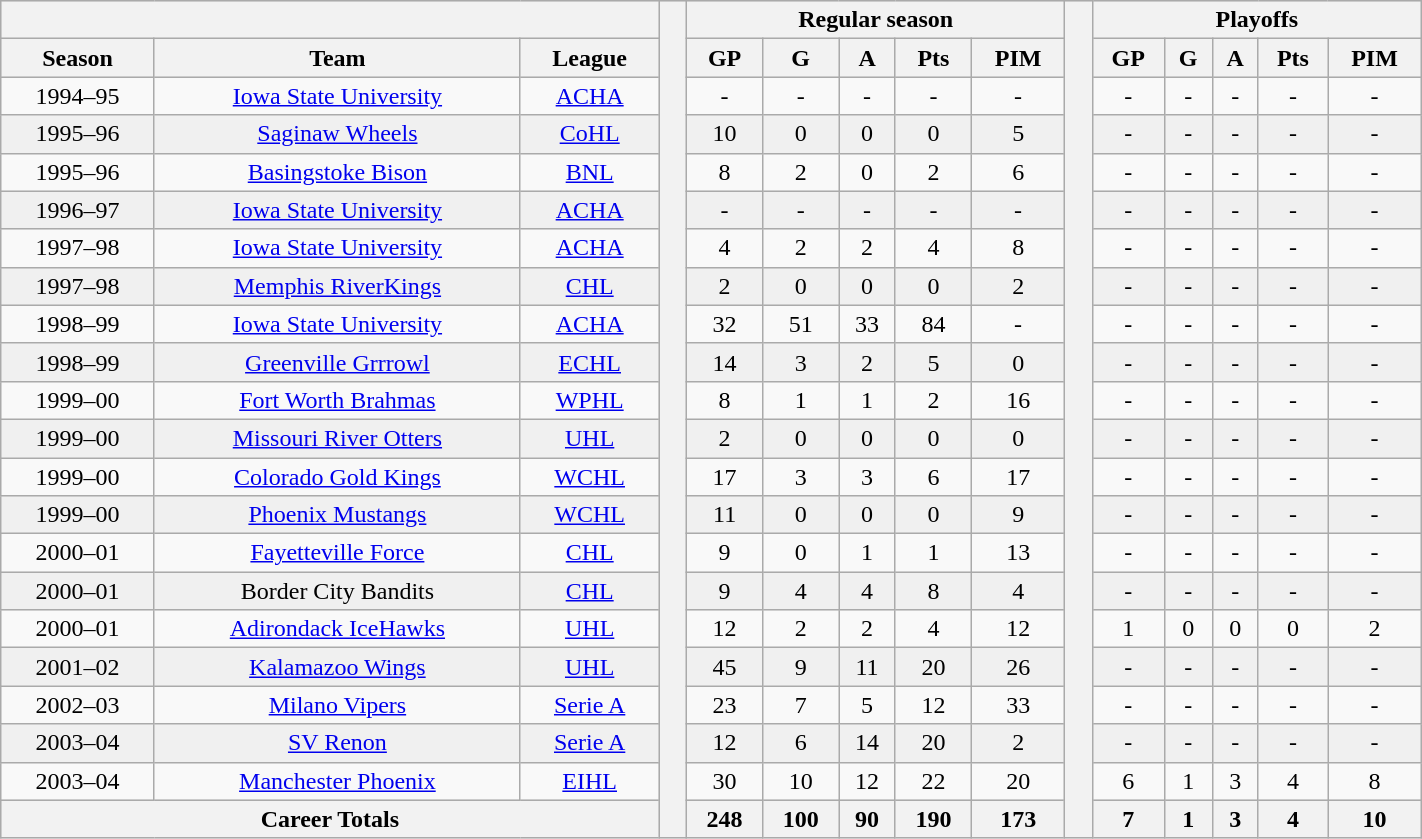<table class="wikitable"| BORDER="0" CELLPADDING="1" CELLSPACING="0" width="75%" style="text-align:center">
<tr bgcolor="#e0e0e0">
<th colspan="3" bgcolor="#ffffff"> </th>
<th rowspan="99" bgcolor="#ffffff"> </th>
<th colspan="5">Regular season</th>
<th rowspan="99" bgcolor="#ffffff"> </th>
<th colspan="5">Playoffs</th>
</tr>
<tr bgcolor="#e0e0e0">
<th>Season</th>
<th>Team</th>
<th>League</th>
<th>GP</th>
<th>G</th>
<th>A</th>
<th>Pts</th>
<th>PIM</th>
<th>GP</th>
<th>G</th>
<th>A</th>
<th>Pts</th>
<th>PIM</th>
</tr>
<tr ALIGN="center">
<td>1994–95</td>
<td><a href='#'>Iowa State University</a></td>
<td><a href='#'>ACHA</a></td>
<td>-</td>
<td>-</td>
<td>-</td>
<td>-</td>
<td>-</td>
<td>-</td>
<td>-</td>
<td>-</td>
<td>-</td>
<td>-</td>
</tr>
<tr ALIGN="center" bgcolor="#f0f0f0">
<td>1995–96</td>
<td><a href='#'>Saginaw Wheels</a></td>
<td><a href='#'>CoHL</a></td>
<td>10</td>
<td>0</td>
<td>0</td>
<td>0</td>
<td>5</td>
<td>-</td>
<td>-</td>
<td>-</td>
<td>-</td>
<td>-</td>
</tr>
<tr ALIGN="center">
<td>1995–96</td>
<td><a href='#'>Basingstoke Bison</a></td>
<td><a href='#'>BNL</a></td>
<td>8</td>
<td>2</td>
<td>0</td>
<td>2</td>
<td>6</td>
<td>-</td>
<td>-</td>
<td>-</td>
<td>-</td>
<td>-</td>
</tr>
<tr ALIGN="center" bgcolor="#f0f0f0">
<td>1996–97</td>
<td><a href='#'>Iowa State University</a></td>
<td><a href='#'>ACHA</a></td>
<td>-</td>
<td>-</td>
<td>-</td>
<td>-</td>
<td>-</td>
<td>-</td>
<td>-</td>
<td>-</td>
<td>-</td>
<td>-</td>
</tr>
<tr ALIGN="center">
<td>1997–98</td>
<td><a href='#'>Iowa State University</a></td>
<td><a href='#'>ACHA</a></td>
<td>4</td>
<td>2</td>
<td>2</td>
<td>4</td>
<td>8</td>
<td>-</td>
<td>-</td>
<td>-</td>
<td>-</td>
<td>-</td>
</tr>
<tr ALIGN="center" bgcolor="#f0f0f0">
<td>1997–98</td>
<td><a href='#'>Memphis RiverKings</a></td>
<td><a href='#'>CHL</a></td>
<td>2</td>
<td>0</td>
<td>0</td>
<td>0</td>
<td>2</td>
<td>-</td>
<td>-</td>
<td>-</td>
<td>-</td>
<td>-</td>
</tr>
<tr ALIGN="center">
<td>1998–99</td>
<td><a href='#'>Iowa State University</a></td>
<td><a href='#'>ACHA</a></td>
<td>32</td>
<td>51</td>
<td>33</td>
<td>84</td>
<td>-</td>
<td>-</td>
<td>-</td>
<td>-</td>
<td>-</td>
<td>-</td>
</tr>
<tr ALIGN="center" bgcolor="#f0f0f0">
<td>1998–99</td>
<td><a href='#'>Greenville Grrrowl</a></td>
<td><a href='#'>ECHL</a></td>
<td>14</td>
<td>3</td>
<td>2</td>
<td>5</td>
<td>0</td>
<td>-</td>
<td>-</td>
<td>-</td>
<td>-</td>
<td>-</td>
</tr>
<tr ALIGN="center">
<td>1999–00</td>
<td><a href='#'>Fort Worth Brahmas</a></td>
<td><a href='#'>WPHL</a></td>
<td>8</td>
<td>1</td>
<td>1</td>
<td>2</td>
<td>16</td>
<td>-</td>
<td>-</td>
<td>-</td>
<td>-</td>
<td>-</td>
</tr>
<tr ALIGN="center" bgcolor="#f0f0f0">
<td>1999–00</td>
<td><a href='#'>Missouri River Otters</a></td>
<td><a href='#'>UHL</a></td>
<td>2</td>
<td>0</td>
<td>0</td>
<td>0</td>
<td>0</td>
<td>-</td>
<td>-</td>
<td>-</td>
<td>-</td>
<td>-</td>
</tr>
<tr ALIGN="center">
<td>1999–00</td>
<td><a href='#'>Colorado Gold Kings</a></td>
<td><a href='#'>WCHL</a></td>
<td>17</td>
<td>3</td>
<td>3</td>
<td>6</td>
<td>17</td>
<td>-</td>
<td>-</td>
<td>-</td>
<td>-</td>
<td>-</td>
</tr>
<tr ALIGN="center" bgcolor="#f0f0f0">
<td>1999–00</td>
<td><a href='#'>Phoenix Mustangs</a></td>
<td><a href='#'>WCHL</a></td>
<td>11</td>
<td>0</td>
<td>0</td>
<td>0</td>
<td>9</td>
<td>-</td>
<td>-</td>
<td>-</td>
<td>-</td>
<td>-</td>
</tr>
<tr ALIGN="center">
<td>2000–01</td>
<td><a href='#'>Fayetteville Force</a></td>
<td><a href='#'>CHL</a></td>
<td>9</td>
<td>0</td>
<td>1</td>
<td>1</td>
<td>13</td>
<td>-</td>
<td>-</td>
<td>-</td>
<td>-</td>
<td>-</td>
</tr>
<tr ALIGN="center" bgcolor="#f0f0f0">
<td>2000–01</td>
<td>Border City Bandits</td>
<td><a href='#'>CHL</a></td>
<td>9</td>
<td>4</td>
<td>4</td>
<td>8</td>
<td>4</td>
<td>-</td>
<td>-</td>
<td>-</td>
<td>-</td>
<td>-</td>
</tr>
<tr ALIGN="center">
<td>2000–01</td>
<td><a href='#'>Adirondack IceHawks</a></td>
<td><a href='#'>UHL</a></td>
<td>12</td>
<td>2</td>
<td>2</td>
<td>4</td>
<td>12</td>
<td>1</td>
<td>0</td>
<td>0</td>
<td>0</td>
<td>2</td>
</tr>
<tr ALIGN="center" bgcolor="#f0f0f0">
<td>2001–02</td>
<td><a href='#'>Kalamazoo Wings</a></td>
<td><a href='#'>UHL</a></td>
<td>45</td>
<td>9</td>
<td>11</td>
<td>20</td>
<td>26</td>
<td>-</td>
<td>-</td>
<td>-</td>
<td>-</td>
<td>-</td>
</tr>
<tr ALIGN="center">
<td>2002–03</td>
<td><a href='#'>Milano Vipers</a></td>
<td><a href='#'>Serie A</a></td>
<td>23</td>
<td>7</td>
<td>5</td>
<td>12</td>
<td>33</td>
<td>-</td>
<td>-</td>
<td>-</td>
<td>-</td>
<td>-</td>
</tr>
<tr ALIGN="center" bgcolor="#f0f0f0">
<td>2003–04</td>
<td><a href='#'>SV Renon</a></td>
<td><a href='#'>Serie A</a></td>
<td>12</td>
<td>6</td>
<td>14</td>
<td>20</td>
<td>2</td>
<td>-</td>
<td>-</td>
<td>-</td>
<td>-</td>
<td>-</td>
</tr>
<tr ALIGN="center">
<td>2003–04</td>
<td><a href='#'>Manchester Phoenix</a></td>
<td><a href='#'>EIHL</a></td>
<td>30</td>
<td>10</td>
<td>12</td>
<td>22</td>
<td>20</td>
<td>6</td>
<td>1</td>
<td>3</td>
<td>4</td>
<td>8</td>
</tr>
<tr bgcolor="#e0e0e0">
<th colspan="3">Career Totals</th>
<th>248</th>
<th>100</th>
<th>90</th>
<th>190</th>
<th>173</th>
<th>7</th>
<th>1</th>
<th>3</th>
<th>4</th>
<th>10</th>
</tr>
</table>
